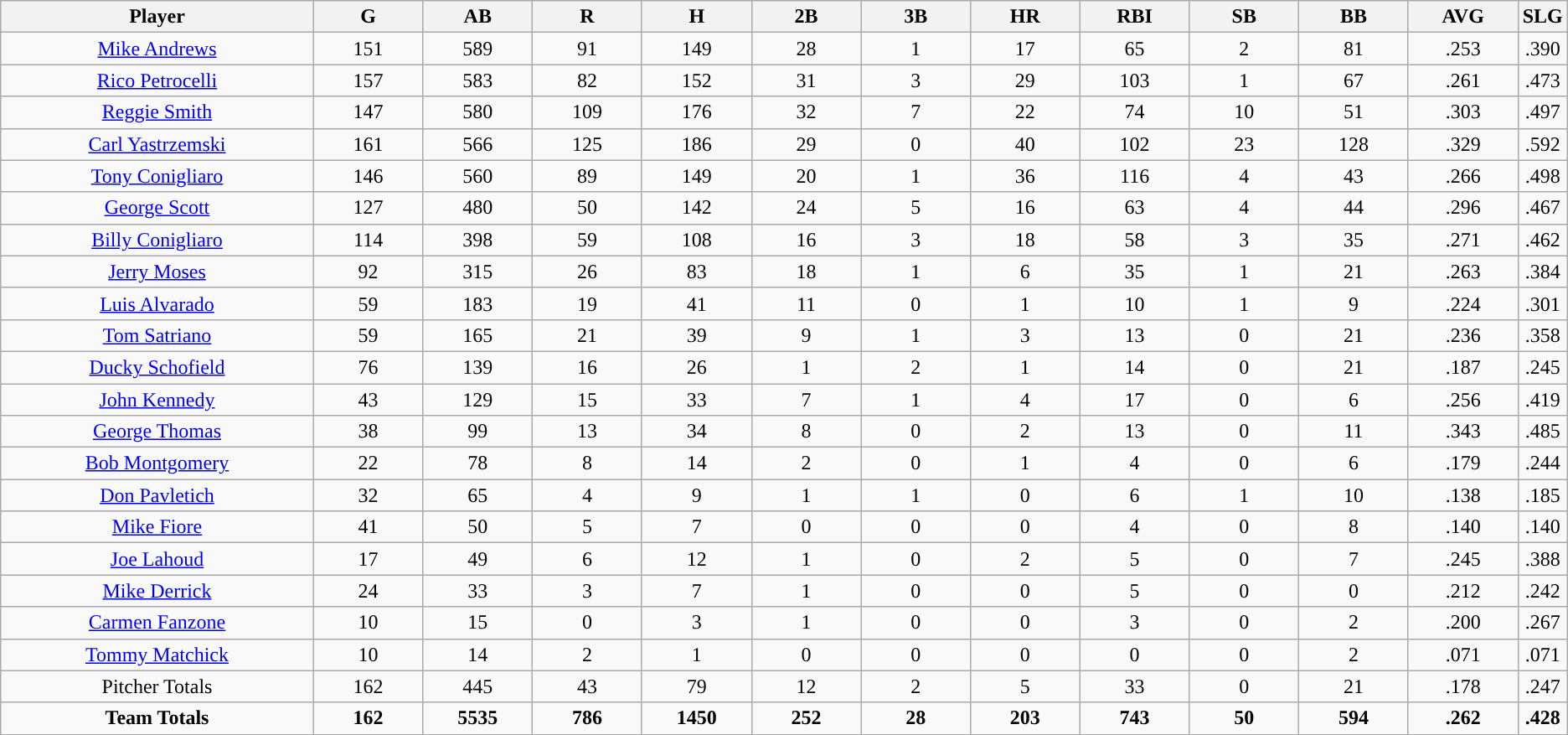<table class=wikitable style="text-align:center">
<tr>
<th bgcolor=#DDDDFF; width="20%">Player</th>
<th bgcolor=#DDDDFF; width="7%">G</th>
<th bgcolor=#DDDDFF; width="7%">AB</th>
<th bgcolor=#DDDDFF; width="7%">R</th>
<th bgcolor=#DDDDFF; width="7%">H</th>
<th bgcolor=#DDDDFF; width="7%">2B</th>
<th bgcolor=#DDDDFF; width="7%">3B</th>
<th bgcolor=#DDDDFF; width="7%">HR</th>
<th bgcolor=#DDDDFF; width="7%">RBI</th>
<th bgcolor=#DDDDFF; width="7%">SB</th>
<th bgcolor=#DDDDFF; width="7%">BB</th>
<th bgcolor=#DDDDFF; width="7%'">AVG</th>
<th bgcolor=#DDDDFF; width="7%">SLG</th>
</tr>
<tr>
<td><a href='#'>Mike Andrews</a></td>
<td>151</td>
<td>589</td>
<td>91</td>
<td>149</td>
<td>28</td>
<td>1</td>
<td>17</td>
<td>65</td>
<td>2</td>
<td>81</td>
<td>.253</td>
<td>.390</td>
</tr>
<tr>
<td><a href='#'>Rico Petrocelli</a></td>
<td>157</td>
<td>583</td>
<td>82</td>
<td>152</td>
<td>31</td>
<td>3</td>
<td>29</td>
<td>103</td>
<td>1</td>
<td>67</td>
<td>.261</td>
<td>.473</td>
</tr>
<tr>
<td><a href='#'>Reggie Smith</a></td>
<td>147</td>
<td>580</td>
<td>109</td>
<td>176</td>
<td>32</td>
<td>7</td>
<td>22</td>
<td>74</td>
<td>10</td>
<td>51</td>
<td>.303</td>
<td>.497</td>
</tr>
<tr>
<td><a href='#'>Carl Yastrzemski</a></td>
<td>161</td>
<td>566</td>
<td>125</td>
<td>186</td>
<td>29</td>
<td>0</td>
<td>40</td>
<td>102</td>
<td>23</td>
<td>128</td>
<td>.329</td>
<td>.592</td>
</tr>
<tr>
<td><a href='#'>Tony Conigliaro</a></td>
<td>146</td>
<td>560</td>
<td>89</td>
<td>149</td>
<td>20</td>
<td>1</td>
<td>36</td>
<td>116</td>
<td>4</td>
<td>43</td>
<td>.266</td>
<td>.498</td>
</tr>
<tr>
<td><a href='#'>George Scott</a></td>
<td>127</td>
<td>480</td>
<td>50</td>
<td>142</td>
<td>24</td>
<td>5</td>
<td>16</td>
<td>63</td>
<td>4</td>
<td>44</td>
<td>.296</td>
<td>.467</td>
</tr>
<tr>
<td><a href='#'>Billy Conigliaro</a></td>
<td>114</td>
<td>398</td>
<td>59</td>
<td>108</td>
<td>16</td>
<td>3</td>
<td>18</td>
<td>58</td>
<td>3</td>
<td>35</td>
<td>.271</td>
<td>.462</td>
</tr>
<tr>
<td><a href='#'>Jerry Moses</a></td>
<td>92</td>
<td>315</td>
<td>26</td>
<td>83</td>
<td>18</td>
<td>1</td>
<td>6</td>
<td>35</td>
<td>1</td>
<td>21</td>
<td>.263</td>
<td>.384</td>
</tr>
<tr>
<td><a href='#'>Luis Alvarado</a></td>
<td>59</td>
<td>183</td>
<td>19</td>
<td>41</td>
<td>11</td>
<td>0</td>
<td>1</td>
<td>10</td>
<td>1</td>
<td>9</td>
<td>.224</td>
<td>.301</td>
</tr>
<tr>
<td><a href='#'>Tom Satriano</a></td>
<td>59</td>
<td>165</td>
<td>21</td>
<td>39</td>
<td>9</td>
<td>1</td>
<td>3</td>
<td>13</td>
<td>0</td>
<td>21</td>
<td>.236</td>
<td>.358</td>
</tr>
<tr>
<td><a href='#'>Ducky Schofield</a></td>
<td>76</td>
<td>139</td>
<td>16</td>
<td>26</td>
<td>1</td>
<td>2</td>
<td>1</td>
<td>14</td>
<td>0</td>
<td>21</td>
<td>.187</td>
<td>.245</td>
</tr>
<tr>
<td><a href='#'>John Kennedy</a></td>
<td>43</td>
<td>129</td>
<td>15</td>
<td>33</td>
<td>7</td>
<td>1</td>
<td>4</td>
<td>17</td>
<td>0</td>
<td>6</td>
<td>.256</td>
<td>.419</td>
</tr>
<tr>
<td><a href='#'>George Thomas</a></td>
<td>38</td>
<td>99</td>
<td>13</td>
<td>34</td>
<td>8</td>
<td>0</td>
<td>2</td>
<td>13</td>
<td>0</td>
<td>11</td>
<td>.343</td>
<td>.485</td>
</tr>
<tr>
<td><a href='#'>Bob Montgomery</a></td>
<td>22</td>
<td>78</td>
<td>8</td>
<td>14</td>
<td>2</td>
<td>0</td>
<td>1</td>
<td>4</td>
<td>0</td>
<td>6</td>
<td>.179</td>
<td>.244</td>
</tr>
<tr>
<td><a href='#'>Don Pavletich</a></td>
<td>32</td>
<td>65</td>
<td>4</td>
<td>9</td>
<td>1</td>
<td>1</td>
<td>0</td>
<td>6</td>
<td>1</td>
<td>10</td>
<td>.138</td>
<td>.185</td>
</tr>
<tr>
<td><a href='#'>Mike Fiore</a></td>
<td>41</td>
<td>50</td>
<td>5</td>
<td>7</td>
<td>0</td>
<td>0</td>
<td>0</td>
<td>4</td>
<td>0</td>
<td>8</td>
<td>.140</td>
<td>.140</td>
</tr>
<tr>
<td><a href='#'>Joe Lahoud</a></td>
<td>17</td>
<td>49</td>
<td>6</td>
<td>12</td>
<td>1</td>
<td>0</td>
<td>2</td>
<td>5</td>
<td>0</td>
<td>7</td>
<td>.245</td>
<td>.388</td>
</tr>
<tr>
<td><a href='#'>Mike Derrick</a></td>
<td>24</td>
<td>33</td>
<td>3</td>
<td>7</td>
<td>1</td>
<td>0</td>
<td>0</td>
<td>5</td>
<td>0</td>
<td>0</td>
<td>.212</td>
<td>.242</td>
</tr>
<tr>
<td><a href='#'>Carmen Fanzone</a></td>
<td>10</td>
<td>15</td>
<td>0</td>
<td>3</td>
<td>1</td>
<td>0</td>
<td>0</td>
<td>3</td>
<td>0</td>
<td>2</td>
<td>.200</td>
<td>.267</td>
</tr>
<tr>
<td><a href='#'>Tommy Matchick</a></td>
<td>10</td>
<td>14</td>
<td>2</td>
<td>1</td>
<td>0</td>
<td>0</td>
<td>0</td>
<td>0</td>
<td>0</td>
<td>2</td>
<td>.071</td>
<td>.071</td>
</tr>
<tr>
<td>Pitcher Totals</td>
<td>162</td>
<td>445</td>
<td>43</td>
<td>79</td>
<td>12</td>
<td>2</td>
<td>5</td>
<td>33</td>
<td>0</td>
<td>21</td>
<td>.178</td>
<td>.247</td>
</tr>
<tr>
<td><strong>Team Totals</strong></td>
<td><strong>162</strong></td>
<td><strong>5535</strong></td>
<td><strong>786</strong></td>
<td><strong>1450</strong></td>
<td><strong>252</strong></td>
<td><strong>28</strong></td>
<td><strong>203</strong></td>
<td><strong>743</strong></td>
<td><strong>50</strong></td>
<td><strong>594</strong></td>
<td><strong>.262</strong></td>
<td><strong>.428</strong></td>
</tr>
</table>
